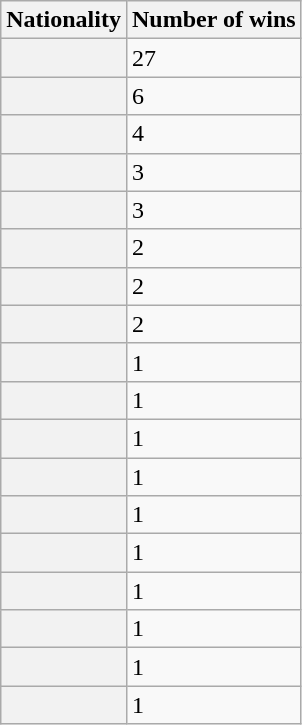<table class="wikitable plainrowheaders">
<tr>
<th scope="col">Nationality</th>
<th scope="col">Number of wins</th>
</tr>
<tr>
<th scope="row"></th>
<td>27</td>
</tr>
<tr>
<th scope="row"></th>
<td>6</td>
</tr>
<tr>
<th scope="row"></th>
<td>4</td>
</tr>
<tr>
<th scope="row"></th>
<td>3</td>
</tr>
<tr>
<th scope="row"></th>
<td>3</td>
</tr>
<tr>
<th scope="row"></th>
<td>2</td>
</tr>
<tr>
<th scope="row"></th>
<td>2</td>
</tr>
<tr>
<th scope="row"></th>
<td>2</td>
</tr>
<tr>
<th scope="row"></th>
<td>1</td>
</tr>
<tr>
<th scope="row"></th>
<td>1</td>
</tr>
<tr>
<th scope="row"></th>
<td>1</td>
</tr>
<tr>
<th scope="row"></th>
<td>1</td>
</tr>
<tr>
<th scope="row"></th>
<td>1</td>
</tr>
<tr>
<th scope="row"></th>
<td>1</td>
</tr>
<tr>
<th scope="row"></th>
<td>1</td>
</tr>
<tr>
<th scope="row"></th>
<td>1</td>
</tr>
<tr>
<th scope="row"></th>
<td>1</td>
</tr>
<tr>
<th scope="row"></th>
<td>1</td>
</tr>
</table>
